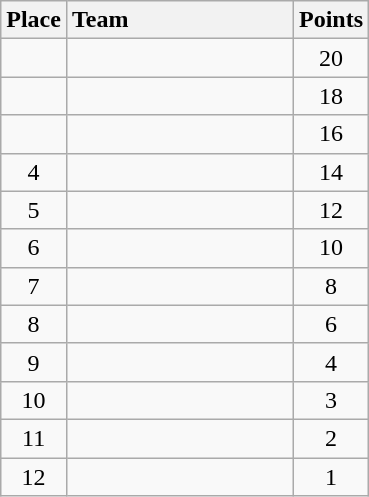<table class="wikitable" style="text-align:center; padding-bottom:0;">
<tr>
<th>Place</th>
<th style="width:9em; text-align:left;">Team</th>
<th>Points</th>
</tr>
<tr>
<td></td>
<td align=left></td>
<td>20</td>
</tr>
<tr>
<td></td>
<td align=left></td>
<td>18</td>
</tr>
<tr>
<td></td>
<td align=left></td>
<td>16</td>
</tr>
<tr>
<td>4</td>
<td align=left></td>
<td>14</td>
</tr>
<tr>
<td>5</td>
<td align=left></td>
<td>12</td>
</tr>
<tr>
<td>6</td>
<td align=left></td>
<td>10</td>
</tr>
<tr>
<td>7</td>
<td align=left></td>
<td>8</td>
</tr>
<tr>
<td>8</td>
<td align=left></td>
<td>6</td>
</tr>
<tr>
<td>9</td>
<td align=left></td>
<td>4</td>
</tr>
<tr>
<td>10</td>
<td align=left></td>
<td>3</td>
</tr>
<tr>
<td>11</td>
<td align=left></td>
<td>2</td>
</tr>
<tr>
<td>12</td>
<td align=left></td>
<td>1</td>
</tr>
</table>
